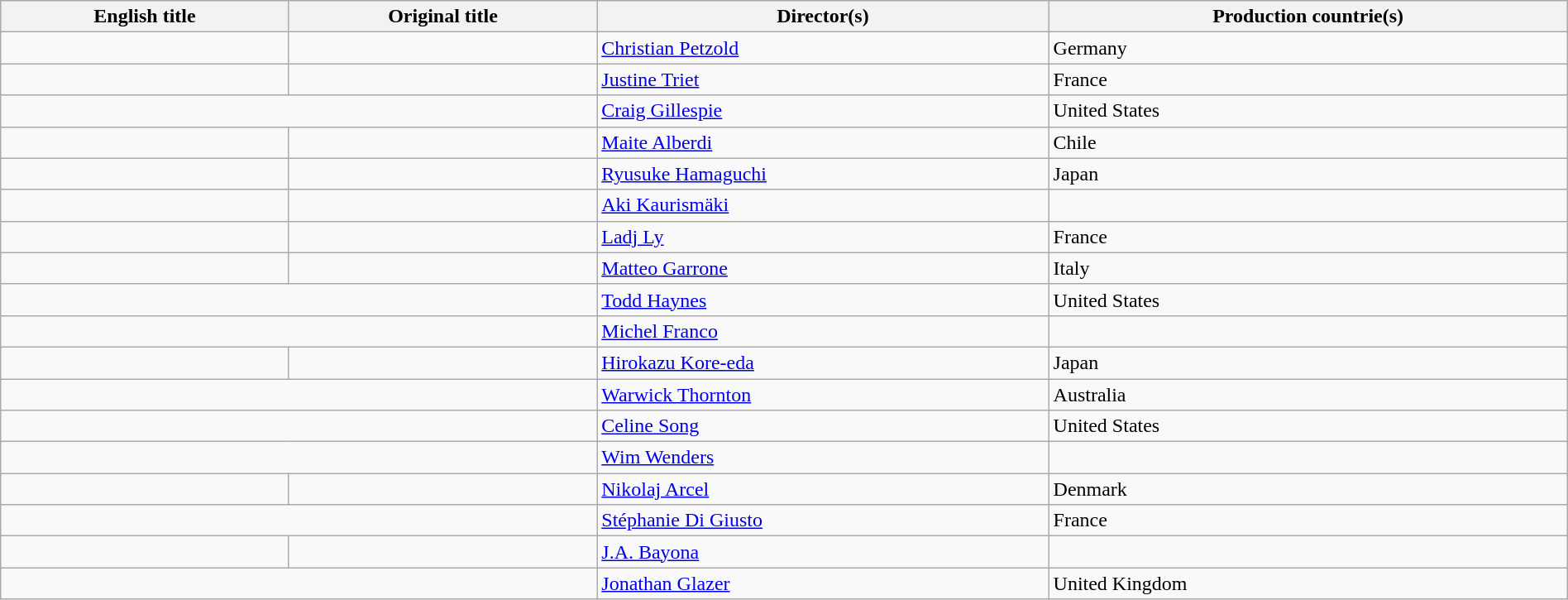<table class="sortable wikitable" style="width:100%; margin-bottom:4px" cellpadding="5">
<tr>
<th scope="col">English title</th>
<th scope="col">Original title</th>
<th scope="col">Director(s)</th>
<th scope="col">Production countrie(s)</th>
</tr>
<tr>
<td></td>
<td></td>
<td><a href='#'>Christian Petzold</a></td>
<td>Germany</td>
</tr>
<tr>
<td></td>
<td></td>
<td><a href='#'>Justine Triet</a></td>
<td>France</td>
</tr>
<tr>
<td colspan = "2"></td>
<td><a href='#'>Craig Gillespie</a></td>
<td>United States</td>
</tr>
<tr>
<td></td>
<td></td>
<td><a href='#'>Maite Alberdi</a></td>
<td>Chile</td>
</tr>
<tr>
<td></td>
<td></td>
<td><a href='#'>Ryusuke Hamaguchi</a></td>
<td>Japan</td>
</tr>
<tr>
<td></td>
<td></td>
<td><a href='#'>Aki Kaurismäki</a></td>
<td></td>
</tr>
<tr>
<td></td>
<td></td>
<td><a href='#'>Ladj Ly</a></td>
<td>France</td>
</tr>
<tr>
<td></td>
<td></td>
<td><a href='#'>Matteo Garrone</a></td>
<td>Italy</td>
</tr>
<tr>
<td colspan = "2"></td>
<td><a href='#'>Todd Haynes</a></td>
<td>United States</td>
</tr>
<tr>
<td colspan = "2"></td>
<td><a href='#'>Michel Franco</a></td>
<td></td>
</tr>
<tr>
<td></td>
<td></td>
<td><a href='#'>Hirokazu Kore-eda</a></td>
<td>Japan</td>
</tr>
<tr>
<td colspan = "2"></td>
<td><a href='#'>Warwick Thornton</a></td>
<td>Australia</td>
</tr>
<tr>
<td colspan = "2"></td>
<td><a href='#'>Celine Song</a></td>
<td>United States</td>
</tr>
<tr>
<td colspan = "2"></td>
<td><a href='#'>Wim Wenders</a></td>
<td></td>
</tr>
<tr>
<td></td>
<td></td>
<td><a href='#'>Nikolaj Arcel</a></td>
<td>Denmark</td>
</tr>
<tr>
<td colspan = "2"></td>
<td><a href='#'>Stéphanie Di Giusto</a></td>
<td>France</td>
</tr>
<tr>
<td></td>
<td></td>
<td><a href='#'>J.A. Bayona</a></td>
<td></td>
</tr>
<tr>
<td colspan = "2"></td>
<td><a href='#'>Jonathan Glazer</a></td>
<td>United Kingdom</td>
</tr>
</table>
